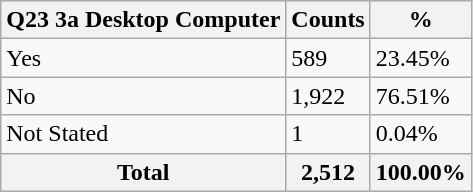<table class="wikitable sortable">
<tr>
<th>Q23 3a Desktop Computer</th>
<th>Counts</th>
<th>%</th>
</tr>
<tr>
<td>Yes</td>
<td>589</td>
<td>23.45%</td>
</tr>
<tr>
<td>No</td>
<td>1,922</td>
<td>76.51%</td>
</tr>
<tr>
<td>Not Stated</td>
<td>1</td>
<td>0.04%</td>
</tr>
<tr>
<th>Total</th>
<th>2,512</th>
<th>100.00%</th>
</tr>
</table>
